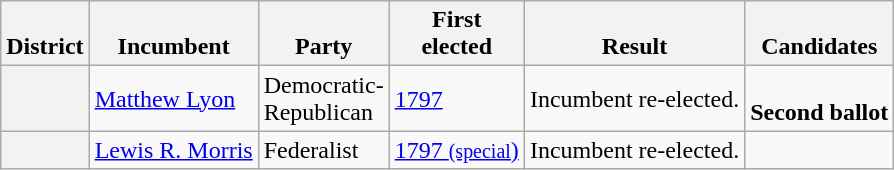<table class=wikitable>
<tr valign=bottom>
<th>District</th>
<th>Incumbent</th>
<th>Party</th>
<th>First<br>elected</th>
<th>Result</th>
<th>Candidates</th>
</tr>
<tr>
<th><br></th>
<td><a href='#'>Matthew Lyon</a></td>
<td>Democratic-<br>Republican</td>
<td><a href='#'>1797</a></td>
<td>Incumbent re-elected.</td>
<td nowrap><br><strong>Second ballot </strong></td>
</tr>
<tr>
<th><br></th>
<td><a href='#'>Lewis R. Morris</a></td>
<td>Federalist</td>
<td><a href='#'>1797 <small>(special</small>)</a></td>
<td>Incumbent re-elected.</td>
<td nowrap></td>
</tr>
</table>
